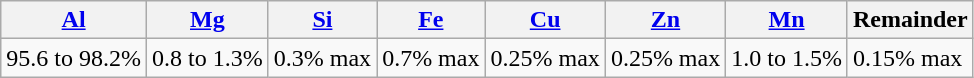<table class="wikitable">
<tr>
<th><a href='#'>Al</a></th>
<th><a href='#'>Mg</a></th>
<th><a href='#'>Si</a></th>
<th><a href='#'>Fe</a></th>
<th><a href='#'>Cu</a></th>
<th><a href='#'>Zn</a></th>
<th><a href='#'>Mn</a></th>
<th>Remainder</th>
</tr>
<tr>
<td>95.6 to 98.2%</td>
<td>0.8 to 1.3%</td>
<td>0.3% max</td>
<td>0.7% max</td>
<td>0.25% max</td>
<td>0.25% max</td>
<td>1.0 to 1.5%</td>
<td>0.15% max</td>
</tr>
</table>
